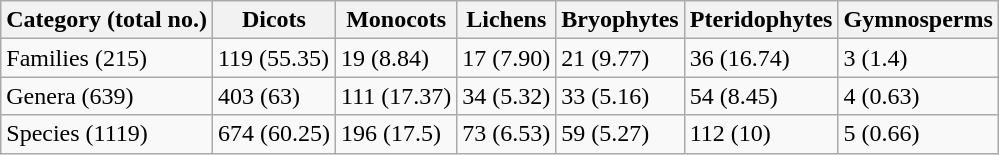<table class="wikitable sortable">
<tr>
<th>Category (total no.)</th>
<th>Dicots</th>
<th>Monocots</th>
<th>Lichens</th>
<th>Bryophytes</th>
<th>Pteridophytes</th>
<th>Gymnosperms</th>
</tr>
<tr>
<td>Families (215)</td>
<td>119 (55.35)</td>
<td>19 (8.84)</td>
<td>17 (7.90)</td>
<td>21 (9.77)</td>
<td>36 (16.74)</td>
<td>3 (1.4)</td>
</tr>
<tr>
<td>Genera (639)</td>
<td>403 (63)</td>
<td>111 (17.37)</td>
<td>34 (5.32)</td>
<td>33 (5.16)</td>
<td>54 (8.45)</td>
<td>4 (0.63)</td>
</tr>
<tr>
<td>Species (1119)</td>
<td>674 (60.25)</td>
<td>196 (17.5)</td>
<td>73 (6.53)</td>
<td>59 (5.27)</td>
<td>112 (10)</td>
<td>5 (0.66)</td>
</tr>
</table>
